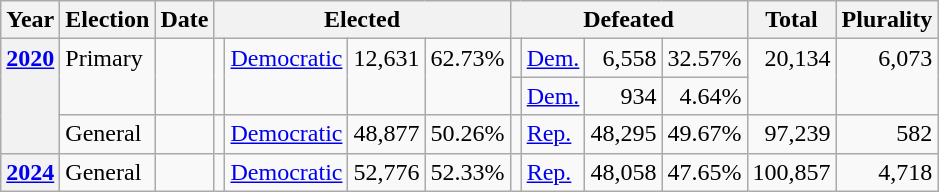<table class="wikitable">
<tr>
<th>Year</th>
<th>Election</th>
<th>Date</th>
<th colspan="4">Elected</th>
<th colspan="4">Defeated</th>
<th>Total</th>
<th>Plurality</th>
</tr>
<tr>
<th rowspan="3" valign="top"><a href='#'>2020</a></th>
<td rowspan="2" valign="top">Primary</td>
<td rowspan="2" valign="top"></td>
<td rowspan="2" valign="top"></td>
<td valign="top" rowspan="2" ><a href='#'>Democratic</a></td>
<td rowspan="2" align="right" valign="top">12,631</td>
<td rowspan="2" align="right" valign="top">62.73%</td>
<td valign="top"></td>
<td valign="top" ><a href='#'>Dem.</a></td>
<td align="right" valign="top">6,558</td>
<td align="right" valign="top">32.57%</td>
<td rowspan="2" align="right" valign="top">20,134</td>
<td rowspan="2" align="right" valign="top">6,073</td>
</tr>
<tr>
<td valign="top"></td>
<td valign="top" ><a href='#'>Dem.</a></td>
<td align="right" valign="top">934</td>
<td align="right" valign="top">4.64%</td>
</tr>
<tr>
<td valign="top">General</td>
<td valign="top"></td>
<td valign="top"></td>
<td valign="top" ><a href='#'>Democratic</a></td>
<td align="right" valign="top">48,877</td>
<td align="right" valign="top">50.26%</td>
<td valign="top"></td>
<td valign="top" ><a href='#'>Rep.</a></td>
<td align="right" valign="top">48,295</td>
<td align="right" valign="top">49.67%</td>
<td align="right" valign="top">97,239</td>
<td align="right" valign="top">582</td>
</tr>
<tr>
<th valign="top"><a href='#'>2024</a></th>
<td valign="top">General</td>
<td valign="top"></td>
<td valign="top"></td>
<td valign="top" ><a href='#'>Democratic</a></td>
<td align="right" valign="top">52,776</td>
<td align="right" valign="top">52.33%</td>
<td valign="top"></td>
<td valign="top" ><a href='#'>Rep.</a></td>
<td align="right" valign="top">48,058</td>
<td align="right" valign="top">47.65%</td>
<td align="right" valign="top">100,857</td>
<td align="right" valign="top">4,718</td>
</tr>
</table>
